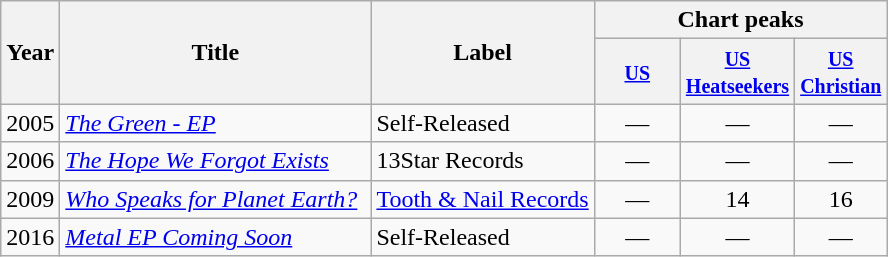<table class="wikitable">
<tr>
<th rowspan="2">Year</th>
<th width="200" rowspan="2">Title</th>
<th rowspan="2">Label</th>
<th colspan="3">Chart peaks</th>
</tr>
<tr>
<th width="50"><small><a href='#'>US</a></small></th>
<th width="50"><small><a href='#'>US Heatseekers</a></small></th>
<th width="50"><small><a href='#'>US Christian</a></small></th>
</tr>
<tr>
<td>2005</td>
<td><em><a href='#'>The Green - EP</a></em></td>
<td>Self-Released</td>
<td align="center">—</td>
<td align="center">—</td>
<td align="center">—</td>
</tr>
<tr>
<td>2006</td>
<td><em><a href='#'>The Hope We Forgot Exists</a></em></td>
<td>13Star Records</td>
<td align="center">—</td>
<td align="center">—</td>
<td align="center">—</td>
</tr>
<tr>
<td>2009</td>
<td><em><a href='#'>Who Speaks for Planet Earth?</a></em></td>
<td><a href='#'>Tooth & Nail Records</a></td>
<td align="center">—</td>
<td align="center">14</td>
<td align="center">16</td>
</tr>
<tr>
<td>2016</td>
<td><em><a href='#'>Metal EP Coming Soon</a></em></td>
<td>Self-Released</td>
<td align="center">—</td>
<td align="center">—</td>
<td align="center">—</td>
</tr>
</table>
